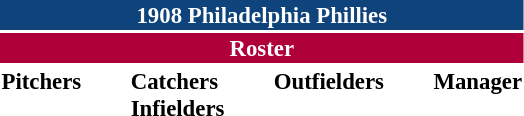<table class="toccolours" style="font-size: 95%;">
<tr>
<th colspan="10" style="background-color: #0f437c; color: white; text-align: center;">1908 Philadelphia Phillies</th>
</tr>
<tr>
<td colspan="10" style="background-color:#af0039; color: white; text-align: center;"><strong>Roster</strong></td>
</tr>
<tr>
<td valign="top"><strong>Pitchers</strong><br>








</td>
<td width="25px"></td>
<td valign="top"><strong>Catchers</strong><br>

<strong>Infielders</strong>






</td>
<td width="25px"></td>
<td valign="top"><strong>Outfielders</strong><br>






</td>
<td width="25px"></td>
<td valign="top"><strong>Manager</strong><br></td>
</tr>
</table>
